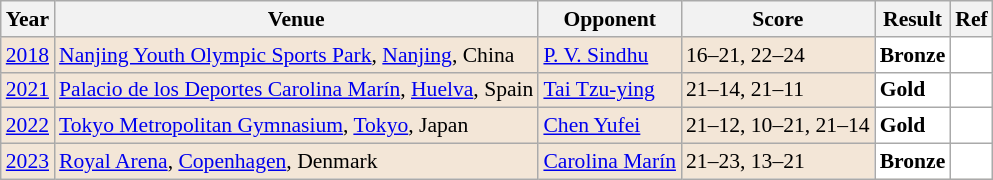<table class="sortable wikitable" style="font-size: 90%">
<tr>
<th>Year</th>
<th>Venue</th>
<th>Opponent</th>
<th>Score</th>
<th>Result</th>
<th>Ref</th>
</tr>
<tr style="background:#F3E6D7">
<td align="center"><a href='#'>2018</a></td>
<td align="left"><a href='#'>Nanjing Youth Olympic Sports Park</a>, <a href='#'>Nanjing</a>, China</td>
<td align="left"> <a href='#'>P. V. Sindhu</a></td>
<td align="left">16–21, 22–24</td>
<td style="text-align:left; background:white"> <strong>Bronze</strong></td>
<td style="text-align:center; background:white"></td>
</tr>
<tr style="background:#F3E6D7">
<td align="center"><a href='#'>2021</a></td>
<td align="left"><a href='#'>Palacio de los Deportes Carolina Marín</a>, <a href='#'>Huelva</a>, Spain</td>
<td align="left"> <a href='#'>Tai Tzu-ying</a></td>
<td align="left">21–14, 21–11</td>
<td style="text-align:left; background:white"> <strong>Gold</strong></td>
<td style="text-align:center; background:white"></td>
</tr>
<tr style="background:#F3E6D7">
<td align="center"><a href='#'>2022</a></td>
<td align="left"><a href='#'>Tokyo Metropolitan Gymnasium</a>, <a href='#'>Tokyo</a>, Japan</td>
<td align="left"> <a href='#'>Chen Yufei</a></td>
<td align="left">21–12, 10–21, 21–14</td>
<td style="text-align:left; background:white"> <strong>Gold</strong></td>
<td style="text-align:center; background:white"></td>
</tr>
<tr style="background:#F3E6D7">
<td align="center"><a href='#'>2023</a></td>
<td align="left"><a href='#'>Royal Arena</a>, <a href='#'>Copenhagen</a>, Denmark</td>
<td align="left"> <a href='#'>Carolina Marín</a></td>
<td align="left">21–23, 13–21</td>
<td style="text-align:left; background:white"> <strong>Bronze</strong></td>
<td style="text-align:center; background:white"></td>
</tr>
</table>
